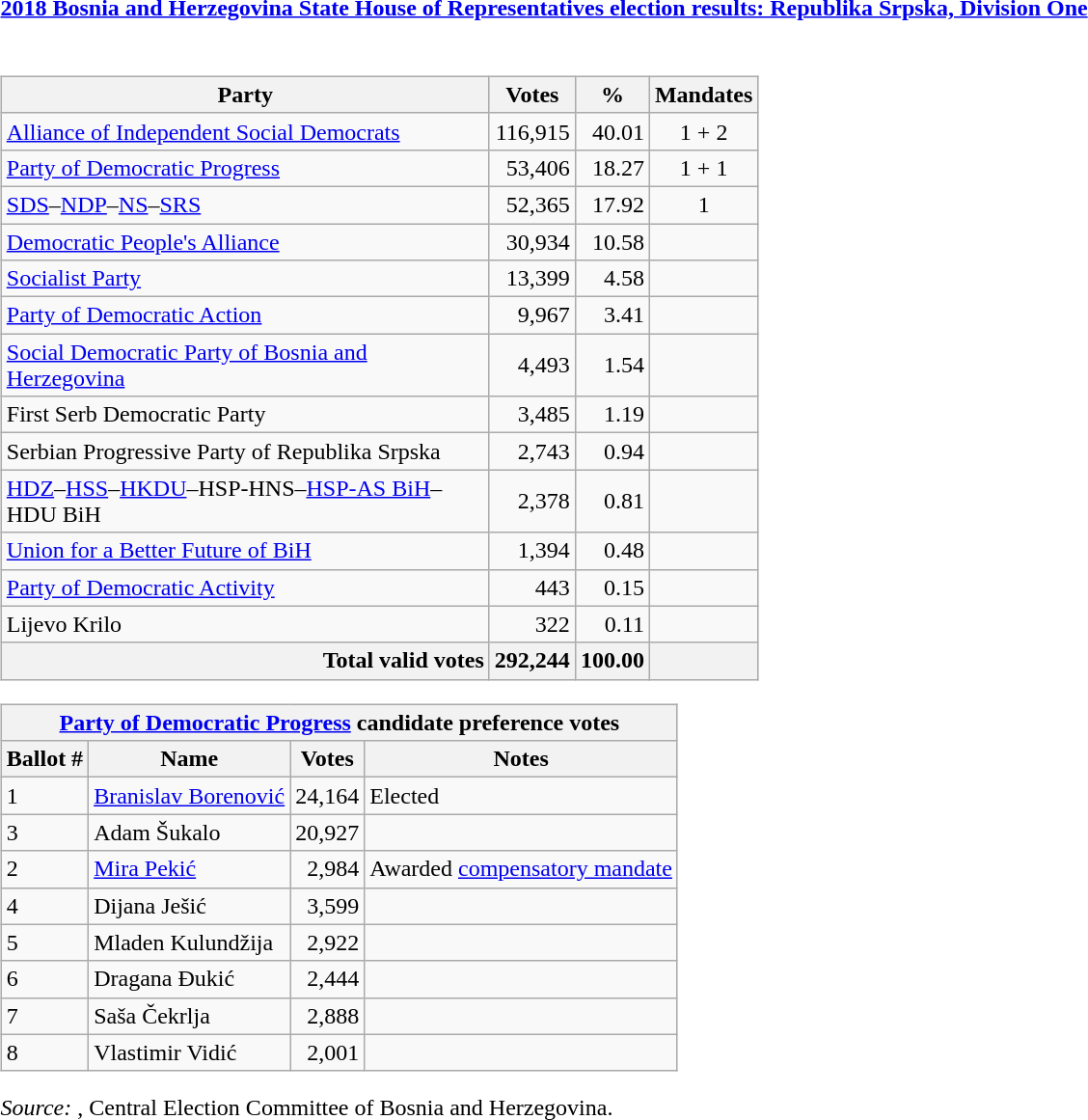<table class="toccolours collapsible collapsed" style="min-width:40em">
<tr>
<th><a href='#'>2018 Bosnia and Herzegovina State House of Representatives election results: Republika Srpska, Division One</a></th>
</tr>
<tr>
<td><br><table class="wikitable">
<tr>
<th style="width: 330px">Party</th>
<th style="width: 50px">Votes</th>
<th style="width: 40px">%</th>
<th style="width: 40px">Mandates</th>
</tr>
<tr>
<td style="text-align: left"><a href='#'>Alliance of Independent Social Democrats</a></td>
<td style="text-align: right">116,915</td>
<td style="text-align: right">40.01</td>
<td style="text-align: center">1 + 2</td>
</tr>
<tr>
<td style="text-align: left"><a href='#'>Party of Democratic Progress</a></td>
<td style="text-align: right">53,406</td>
<td style="text-align: right">18.27</td>
<td style="text-align: center">1 + 1</td>
</tr>
<tr>
<td style="text-align: left"><a href='#'>SDS</a>–<a href='#'>NDP</a>–<a href='#'>NS</a>–<a href='#'>SRS</a></td>
<td style="text-align:right;">52,365</td>
<td style="text-align:right;">17.92</td>
<td style="text-align:center;">1</td>
</tr>
<tr>
<td style="text-align: left"><a href='#'>Democratic People's Alliance</a></td>
<td style="text-align:right;">30,934</td>
<td style="text-align:right;">10.58</td>
<td style="text-align:right;"></td>
</tr>
<tr>
<td style="text-align: left"><a href='#'>Socialist Party</a></td>
<td style="text-align:right;">13,399</td>
<td style="text-align:right;">4.58</td>
<td style="text-align:right;"></td>
</tr>
<tr>
<td style="text-align: left"><a href='#'>Party of Democratic Action</a></td>
<td style="text-align:right;">9,967</td>
<td style="text-align:right;">3.41</td>
<td style="text-align:right;"></td>
</tr>
<tr>
<td style="text-align: left"><a href='#'>Social Democratic Party of Bosnia and Herzegovina</a></td>
<td style="text-align:right;">4,493</td>
<td style="text-align:right;">1.54</td>
<td style="text-align:right;"></td>
</tr>
<tr>
<td style="text-align: left">First Serb Democratic Party</td>
<td style="text-align:right;">3,485</td>
<td style="text-align:right;">1.19</td>
<td style="text-align:right;"></td>
</tr>
<tr>
<td style="text-align: left">Serbian Progressive Party of Republika Srpska</td>
<td style="text-align:right;">2,743</td>
<td style="text-align:right;">0.94</td>
<td style="text-align:right;"></td>
</tr>
<tr>
<td style="text-align: left"><a href='#'>HDZ</a>–<a href='#'>HSS</a>–<a href='#'>HKDU</a>–HSP-HNS–<a href='#'>HSP-AS BiH</a>–HDU BiH</td>
<td style="text-align:right;">2,378</td>
<td style="text-align:right;">0.81</td>
<td style="text-align:right;"></td>
</tr>
<tr>
<td style="text-align: left"><a href='#'>Union for a Better Future of BiH</a></td>
<td style="text-align:right;">1,394</td>
<td style="text-align:right;">0.48</td>
<td style="text-align:right;"></td>
</tr>
<tr>
<td style="text-align: left"><a href='#'>Party of Democratic Activity</a></td>
<td style="text-align:right;">443</td>
<td style="text-align:right;">0.15</td>
<td style="text-align:right;"></td>
</tr>
<tr>
<td style="text-align: left">Lijevo Krilo</td>
<td style="text-align:right;">322</td>
<td style="text-align:right;">0.11</td>
<td style="text-align:right;"></td>
</tr>
<tr style="background-color:white">
<th style="text-align:right;">Total valid votes</th>
<th style="text-align:right;">292,244</th>
<th style="text-align:right;">100.00</th>
<th style="text-align:right;"></th>
</tr>
</table>
<table class="wikitable">
<tr>
<th colspan="4" style="width: 369px"><a href='#'>Party of Democratic Progress</a> candidate preference votes</th>
</tr>
<tr>
<th>Ballot #</th>
<th>Name</th>
<th>Votes</th>
<th>Notes</th>
</tr>
<tr>
<td>1</td>
<td><a href='#'>Branislav Borenović</a></td>
<td style="text-align:right;">24,164</td>
<td>Elected</td>
</tr>
<tr>
<td>3</td>
<td>Adam Šukalo</td>
<td style="text-align:right;">20,927</td>
<td></td>
</tr>
<tr>
<td>2</td>
<td><a href='#'>Mira Pekić</a></td>
<td style="text-align:right;">2,984</td>
<td>Awarded <a href='#'>compensatory mandate</a></td>
</tr>
<tr>
<td>4</td>
<td>Dijana Ješić</td>
<td style="text-align:right;">3,599</td>
<td></td>
</tr>
<tr>
<td>5</td>
<td>Mladen Kulundžija</td>
<td style="text-align:right;">2,922</td>
<td></td>
</tr>
<tr>
<td>6</td>
<td>Dragana Đukić</td>
<td style="text-align:right;">2,444</td>
<td></td>
</tr>
<tr>
<td>7</td>
<td>Saša Čekrlja</td>
<td style="text-align:right;">2,888</td>
<td></td>
</tr>
<tr>
<td>8</td>
<td>Vlastimir Vidić</td>
<td style="text-align:right;">2,001</td>
<td></td>
</tr>
</table>
<em>Source: </em>, Central Election Committee of Bosnia and Herzegovina.</td>
</tr>
</table>
